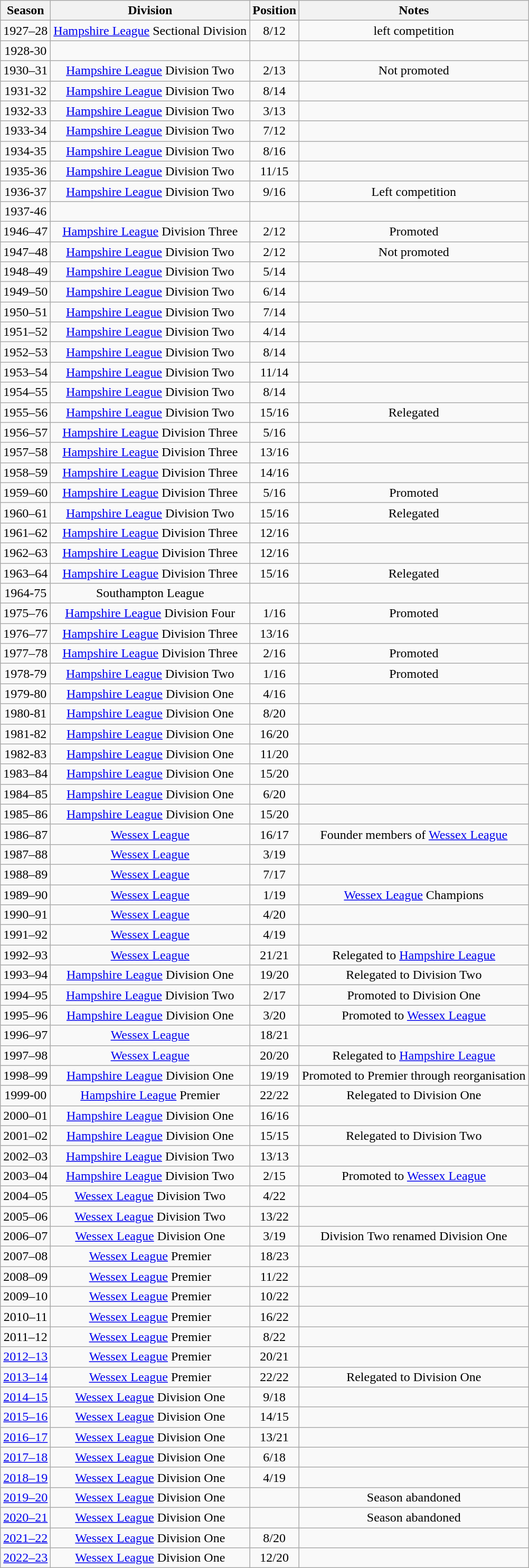<table class="wikitable mw-collapsible mw-collapsed" style="text-align: center">
<tr>
<th>Season</th>
<th>Division</th>
<th>Position</th>
<th>Notes</th>
</tr>
<tr>
<td>1927–28</td>
<td><a href='#'>Hampshire League</a> Sectional Division</td>
<td>8/12</td>
<td>left competition</td>
</tr>
<tr>
<td>1928-30</td>
<td></td>
<td></td>
<td></td>
</tr>
<tr>
<td>1930–31</td>
<td><a href='#'>Hampshire League</a> Division Two</td>
<td>2/13</td>
<td>Not promoted</td>
</tr>
<tr>
<td>1931-32</td>
<td><a href='#'>Hampshire League</a> Division Two</td>
<td>8/14</td>
<td></td>
</tr>
<tr>
<td>1932-33</td>
<td><a href='#'>Hampshire League</a> Division Two</td>
<td>3/13</td>
<td></td>
</tr>
<tr>
<td>1933-34</td>
<td><a href='#'>Hampshire League</a> Division Two</td>
<td>7/12</td>
<td></td>
</tr>
<tr>
<td>1934-35</td>
<td><a href='#'>Hampshire League</a> Division Two</td>
<td>8/16</td>
<td></td>
</tr>
<tr>
<td>1935-36</td>
<td><a href='#'>Hampshire League</a> Division Two</td>
<td>11/15</td>
<td></td>
</tr>
<tr>
<td>1936-37</td>
<td><a href='#'>Hampshire League</a> Division Two</td>
<td>9/16</td>
<td>Left competition</td>
</tr>
<tr>
<td>1937-46</td>
<td></td>
<td></td>
<td></td>
</tr>
<tr>
<td>1946–47</td>
<td><a href='#'>Hampshire League</a> Division Three</td>
<td>2/12</td>
<td>Promoted</td>
</tr>
<tr>
<td>1947–48</td>
<td><a href='#'>Hampshire League</a> Division Two</td>
<td>2/12</td>
<td>Not promoted</td>
</tr>
<tr>
<td>1948–49</td>
<td><a href='#'>Hampshire League</a> Division Two</td>
<td>5/14</td>
<td></td>
</tr>
<tr>
<td>1949–50</td>
<td><a href='#'>Hampshire League</a> Division Two</td>
<td>6/14</td>
<td></td>
</tr>
<tr>
<td>1950–51</td>
<td><a href='#'>Hampshire League</a> Division Two</td>
<td>7/14</td>
<td></td>
</tr>
<tr>
<td>1951–52</td>
<td><a href='#'>Hampshire League</a> Division Two</td>
<td>4/14</td>
<td></td>
</tr>
<tr>
<td>1952–53</td>
<td><a href='#'>Hampshire League</a> Division Two</td>
<td>8/14</td>
<td></td>
</tr>
<tr>
<td>1953–54</td>
<td><a href='#'>Hampshire League</a> Division Two</td>
<td>11/14</td>
<td></td>
</tr>
<tr>
<td>1954–55</td>
<td><a href='#'>Hampshire League</a> Division Two</td>
<td>8/14</td>
<td></td>
</tr>
<tr>
<td>1955–56</td>
<td><a href='#'>Hampshire League</a> Division Two</td>
<td>15/16</td>
<td>Relegated</td>
</tr>
<tr>
<td>1956–57</td>
<td><a href='#'>Hampshire League</a> Division Three</td>
<td>5/16</td>
<td></td>
</tr>
<tr>
<td>1957–58</td>
<td><a href='#'>Hampshire League</a> Division Three</td>
<td>13/16</td>
<td></td>
</tr>
<tr>
<td>1958–59</td>
<td><a href='#'>Hampshire League</a> Division Three</td>
<td>14/16</td>
<td></td>
</tr>
<tr>
<td>1959–60</td>
<td><a href='#'>Hampshire League</a> Division Three</td>
<td>5/16</td>
<td>Promoted</td>
</tr>
<tr>
<td>1960–61</td>
<td><a href='#'>Hampshire League</a> Division Two</td>
<td>15/16</td>
<td>Relegated</td>
</tr>
<tr>
<td>1961–62</td>
<td><a href='#'>Hampshire League</a> Division Three</td>
<td>12/16</td>
<td></td>
</tr>
<tr>
<td>1962–63</td>
<td><a href='#'>Hampshire League</a> Division Three</td>
<td>12/16</td>
<td></td>
</tr>
<tr>
<td>1963–64</td>
<td><a href='#'>Hampshire League</a> Division Three</td>
<td>15/16</td>
<td>Relegated</td>
</tr>
<tr>
<td>1964-75</td>
<td>Southampton League</td>
<td></td>
<td></td>
</tr>
<tr>
<td>1975–76</td>
<td><a href='#'>Hampshire League</a> Division Four</td>
<td>1/16</td>
<td>Promoted</td>
</tr>
<tr>
<td>1976–77</td>
<td><a href='#'>Hampshire League</a> Division Three</td>
<td>13/16</td>
<td></td>
</tr>
<tr>
<td>1977–78</td>
<td><a href='#'>Hampshire League</a> Division Three</td>
<td>2/16</td>
<td>Promoted</td>
</tr>
<tr>
<td>1978-79</td>
<td><a href='#'>Hampshire League</a> Division Two</td>
<td>1/16</td>
<td>Promoted</td>
</tr>
<tr>
<td>1979-80</td>
<td><a href='#'>Hampshire League</a> Division One</td>
<td>4/16</td>
<td></td>
</tr>
<tr>
<td>1980-81</td>
<td><a href='#'>Hampshire League</a> Division One</td>
<td>8/20</td>
<td></td>
</tr>
<tr>
<td>1981-82</td>
<td><a href='#'>Hampshire League</a> Division One</td>
<td>16/20</td>
<td></td>
</tr>
<tr>
<td>1982-83</td>
<td><a href='#'>Hampshire League</a> Division One</td>
<td>11/20</td>
<td></td>
</tr>
<tr>
<td>1983–84</td>
<td><a href='#'>Hampshire League</a> Division One</td>
<td>15/20</td>
<td></td>
</tr>
<tr>
<td>1984–85</td>
<td><a href='#'>Hampshire League</a> Division One</td>
<td>6/20</td>
<td></td>
</tr>
<tr>
<td>1985–86</td>
<td><a href='#'>Hampshire League</a> Division One</td>
<td>15/20</td>
<td></td>
</tr>
<tr>
<td>1986–87</td>
<td><a href='#'>Wessex League</a></td>
<td>16/17</td>
<td>Founder members of <a href='#'>Wessex League</a></td>
</tr>
<tr>
<td>1987–88</td>
<td><a href='#'>Wessex League</a></td>
<td>3/19</td>
<td></td>
</tr>
<tr>
<td>1988–89</td>
<td><a href='#'>Wessex League</a></td>
<td>7/17</td>
<td></td>
</tr>
<tr>
<td>1989–90</td>
<td><a href='#'>Wessex League</a></td>
<td>1/19</td>
<td><a href='#'>Wessex League</a> Champions</td>
</tr>
<tr>
<td>1990–91</td>
<td><a href='#'>Wessex League</a></td>
<td>4/20</td>
<td></td>
</tr>
<tr>
<td>1991–92</td>
<td><a href='#'>Wessex League</a></td>
<td>4/19</td>
<td></td>
</tr>
<tr>
<td>1992–93</td>
<td><a href='#'>Wessex League</a></td>
<td>21/21</td>
<td>Relegated to <a href='#'>Hampshire League</a></td>
</tr>
<tr>
<td>1993–94</td>
<td><a href='#'>Hampshire League</a> Division One</td>
<td>19/20</td>
<td>Relegated to Division Two</td>
</tr>
<tr>
<td>1994–95</td>
<td><a href='#'>Hampshire League</a> Division Two</td>
<td>2/17</td>
<td>Promoted to Division One</td>
</tr>
<tr>
<td>1995–96</td>
<td><a href='#'>Hampshire League</a> Division One</td>
<td>3/20</td>
<td>Promoted to <a href='#'>Wessex League</a></td>
</tr>
<tr>
<td>1996–97</td>
<td><a href='#'>Wessex League</a></td>
<td>18/21</td>
<td></td>
</tr>
<tr>
<td>1997–98</td>
<td><a href='#'>Wessex League</a></td>
<td>20/20</td>
<td>Relegated to <a href='#'>Hampshire League</a></td>
</tr>
<tr>
<td>1998–99</td>
<td><a href='#'>Hampshire League</a> Division One</td>
<td>19/19</td>
<td>Promoted to Premier through reorganisation</td>
</tr>
<tr>
<td>1999-00</td>
<td><a href='#'>Hampshire League</a> Premier</td>
<td>22/22</td>
<td>Relegated to Division One</td>
</tr>
<tr>
<td>2000–01</td>
<td><a href='#'>Hampshire League</a> Division One</td>
<td>16/16</td>
<td></td>
</tr>
<tr>
<td>2001–02</td>
<td><a href='#'>Hampshire League</a> Division One</td>
<td>15/15</td>
<td>Relegated to Division Two</td>
</tr>
<tr>
<td>2002–03</td>
<td><a href='#'>Hampshire League</a> Division Two</td>
<td>13/13</td>
<td></td>
</tr>
<tr>
<td>2003–04</td>
<td><a href='#'>Hampshire League</a> Division Two</td>
<td>2/15</td>
<td>Promoted to <a href='#'>Wessex League</a></td>
</tr>
<tr>
<td>2004–05</td>
<td><a href='#'>Wessex League</a> Division Two</td>
<td>4/22</td>
<td></td>
</tr>
<tr>
<td>2005–06</td>
<td><a href='#'>Wessex League</a> Division Two</td>
<td>13/22</td>
<td></td>
</tr>
<tr>
<td>2006–07</td>
<td><a href='#'>Wessex League</a> Division One</td>
<td>3/19</td>
<td>Division Two renamed Division One</td>
</tr>
<tr>
<td>2007–08</td>
<td><a href='#'>Wessex League</a> Premier</td>
<td>18/23</td>
<td></td>
</tr>
<tr>
<td>2008–09</td>
<td><a href='#'>Wessex League</a> Premier</td>
<td>11/22</td>
<td></td>
</tr>
<tr>
<td>2009–10</td>
<td><a href='#'>Wessex League</a> Premier</td>
<td>10/22</td>
<td></td>
</tr>
<tr>
<td>2010–11</td>
<td><a href='#'>Wessex League</a> Premier</td>
<td>16/22</td>
<td></td>
</tr>
<tr>
<td>2011–12</td>
<td><a href='#'>Wessex League</a> Premier</td>
<td>8/22</td>
<td></td>
</tr>
<tr>
<td><a href='#'>2012–13</a></td>
<td><a href='#'>Wessex League</a> Premier</td>
<td>20/21</td>
<td></td>
</tr>
<tr>
<td><a href='#'>2013–14</a></td>
<td><a href='#'>Wessex League</a> Premier</td>
<td>22/22</td>
<td>Relegated to Division One</td>
</tr>
<tr>
<td><a href='#'>2014–15</a></td>
<td><a href='#'>Wessex League</a> Division One</td>
<td>9/18</td>
<td></td>
</tr>
<tr>
<td><a href='#'>2015–16</a></td>
<td><a href='#'>Wessex League</a> Division One</td>
<td>14/15</td>
<td></td>
</tr>
<tr>
<td><a href='#'>2016–17</a></td>
<td><a href='#'>Wessex League</a> Division One</td>
<td>13/21</td>
<td></td>
</tr>
<tr>
<td><a href='#'>2017–18</a></td>
<td><a href='#'>Wessex League</a> Division One</td>
<td>6/18</td>
<td></td>
</tr>
<tr>
<td><a href='#'>2018–19</a></td>
<td><a href='#'>Wessex League</a> Division One</td>
<td>4/19</td>
<td></td>
</tr>
<tr>
<td><a href='#'>2019–20</a></td>
<td><a href='#'>Wessex League</a> Division One</td>
<td></td>
<td>Season abandoned</td>
</tr>
<tr>
<td><a href='#'>2020–21</a></td>
<td><a href='#'>Wessex League</a> Division One</td>
<td></td>
<td>Season abandoned</td>
</tr>
<tr>
<td><a href='#'>2021–22</a></td>
<td><a href='#'>Wessex League</a> Division One</td>
<td>8/20</td>
<td></td>
</tr>
<tr>
<td><a href='#'>2022–23</a></td>
<td><a href='#'>Wessex League</a> Division One</td>
<td>12/20</td>
<td></td>
</tr>
</table>
